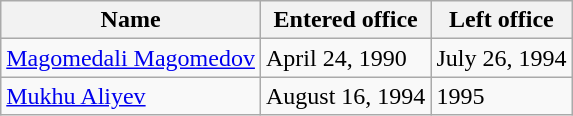<table class="wikitable">
<tr>
<th>Name</th>
<th>Entered office</th>
<th>Left office</th>
</tr>
<tr>
<td><a href='#'>Magomedali Magomedov</a></td>
<td>April 24, 1990</td>
<td>July 26, 1994</td>
</tr>
<tr>
<td><a href='#'>Mukhu Aliyev</a></td>
<td>August 16, 1994</td>
<td>1995</td>
</tr>
</table>
